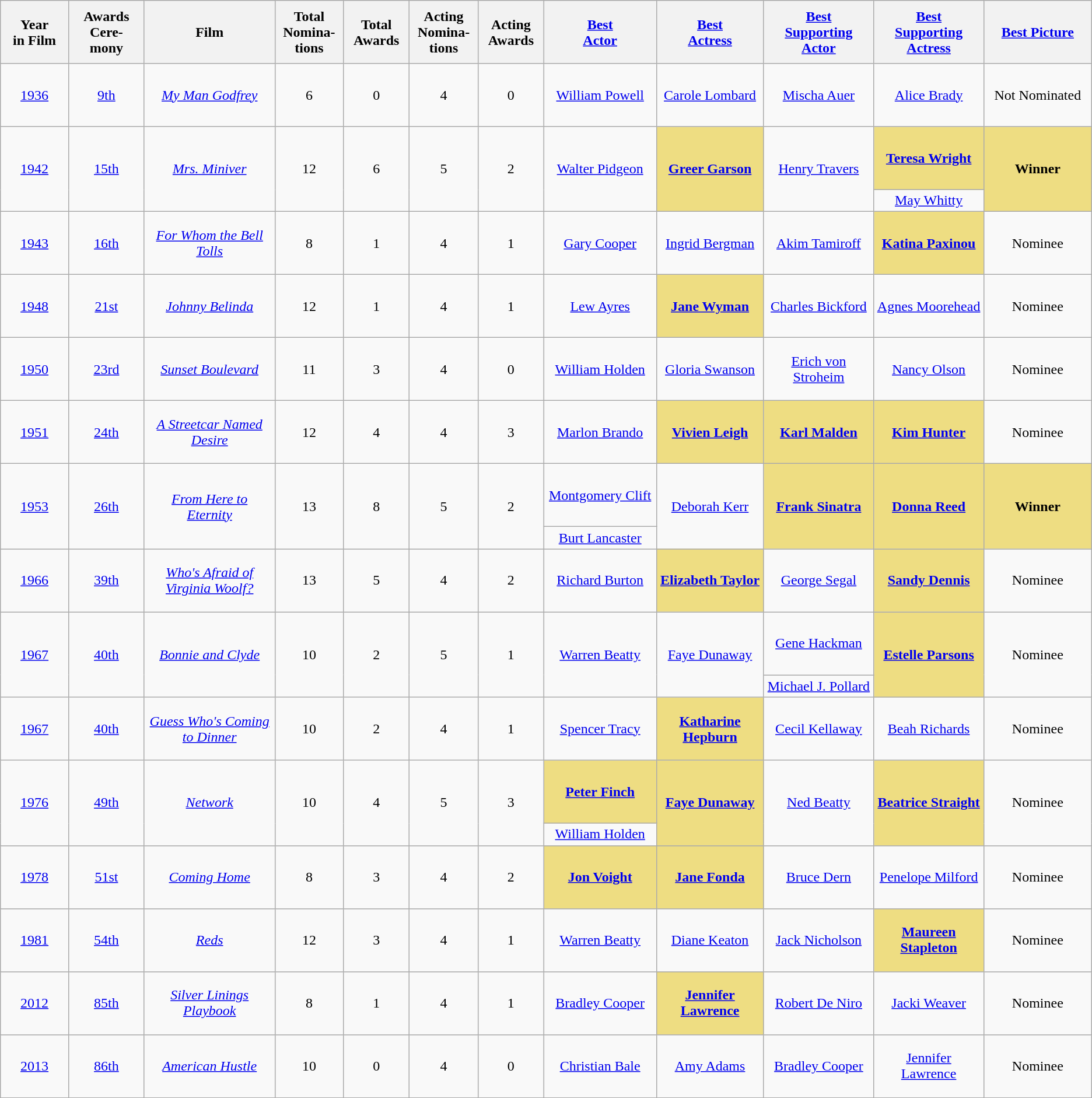<table class = "wikitable sortable" style = "text-align: center">
<tr style="height:4.5em;">
<th width = "0100">Year<br>in Film</th>
<th width = "0100">Awards<br>Cere-<br>mony</th>
<th width = "0200">Film</th>
<th width = "0080">Total<br>Nomina-<br>tions</th>
<th width = "0080">Total<br>Awards</th>
<th width = "0080">Acting<br>Nomina-<br>tions</th>
<th width = "0080">Acting<br>Awards</th>
<th width = "0150"><a href='#'>Best</a><br><a href='#'>Actor</a></th>
<th width = "0150"><a href='#'>Best</a><br><a href='#'>Actress</a></th>
<th width = "0150"><a href='#'>Best</a><br><a href='#'>Supporting Actor</a></th>
<th width = "0150"><a href='#'>Best</a><br><a href='#'>Supporting Actress</a></th>
<th width = "0150"><a href='#'>Best Picture</a></th>
</tr>
<tr style="height:4.5em;">
<td><a href='#'>1936</a></td>
<td data-sort-value="09th"><a href='#'>9th</a></td>
<td><em><a href='#'>My Man Godfrey</a></em></td>
<td>6</td>
<td>0</td>
<td>4</td>
<td>0</td>
<td><a href='#'>William Powell</a></td>
<td><a href='#'>Carole Lombard</a></td>
<td><a href='#'>Mischa Auer</a></td>
<td><a href='#'>Alice Brady</a></td>
<td>Not Nominated</td>
</tr>
<tr style="height:4.5em;">
<td rowspan=2><a href='#'>1942</a></td>
<td rowspan=2><a href='#'>15th</a></td>
<td rowspan=2><em><a href='#'>Mrs. Miniver</a></em></td>
<td rowspan=2>12</td>
<td rowspan=2>6</td>
<td rowspan=2>5</td>
<td rowspan=2>2</td>
<td rowspan=2><a href='#'>Walter Pidgeon</a></td>
<td rowspan=2, style="background:#EEDD82;"><strong><a href='#'>Greer Garson</a></strong></td>
<td rowspan=2><a href='#'>Henry Travers</a></td>
<td style="background:#EEDD82;"><strong><a href='#'>Teresa Wright</a></strong></td>
<td rowspan=2, style="background:#EEDD82;"><strong>Winner</strong></td>
</tr>
<tr>
<td><a href='#'>May Whitty</a></td>
</tr>
<tr style="height:4.5em;">
<td><a href='#'>1943</a></td>
<td><a href='#'>16th</a></td>
<td><em><a href='#'>For Whom the Bell Tolls</a></em></td>
<td>8</td>
<td>1</td>
<td>4</td>
<td>1</td>
<td><a href='#'>Gary Cooper</a></td>
<td><a href='#'>Ingrid Bergman</a></td>
<td><a href='#'>Akim Tamiroff</a></td>
<td style="background:#EEDD82;"><strong><a href='#'>Katina Paxinou</a></strong></td>
<td>Nominee</td>
</tr>
<tr style="height:4.5em;">
<td><a href='#'>1948</a></td>
<td><a href='#'>21st</a></td>
<td><em><a href='#'>Johnny Belinda</a></em></td>
<td>12</td>
<td>1</td>
<td>4</td>
<td>1</td>
<td><a href='#'>Lew Ayres</a></td>
<td style="background:#EEDD82;"><strong><a href='#'>Jane Wyman</a></strong></td>
<td><a href='#'>Charles Bickford</a></td>
<td><a href='#'>Agnes Moorehead</a></td>
<td>Nominee</td>
</tr>
<tr style="height:4.5em;">
<td><a href='#'>1950</a></td>
<td><a href='#'>23rd</a></td>
<td><em><a href='#'>Sunset Boulevard</a></em></td>
<td>11</td>
<td>3</td>
<td>4</td>
<td>0</td>
<td><a href='#'>William Holden</a></td>
<td><a href='#'>Gloria Swanson</a></td>
<td><a href='#'>Erich von Stroheim</a></td>
<td><a href='#'>Nancy Olson</a></td>
<td>Nominee</td>
</tr>
<tr style="height:4.5em;">
<td><a href='#'>1951</a></td>
<td><a href='#'>24th</a></td>
<td><em><a href='#'>A Streetcar Named Desire</a></em></td>
<td>12</td>
<td>4</td>
<td>4</td>
<td>3</td>
<td><a href='#'>Marlon Brando</a></td>
<td style="background:#EEDD82;"><strong><a href='#'>Vivien Leigh</a></strong></td>
<td style="background:#EEDD82;"><strong><a href='#'>Karl Malden</a></strong></td>
<td style="background:#EEDD82;"><strong><a href='#'>Kim Hunter</a></strong></td>
<td>Nominee</td>
</tr>
<tr style="height:4.5em;">
<td rowspan=2><a href='#'>1953</a></td>
<td rowspan=2><a href='#'>26th</a></td>
<td rowspan=2><em><a href='#'>From Here to Eternity</a></em></td>
<td rowspan=2>13</td>
<td rowspan=2>8</td>
<td rowspan=2>5</td>
<td rowspan=2>2</td>
<td><a href='#'>Montgomery Clift</a></td>
<td rowspan=2><a href='#'>Deborah Kerr</a></td>
<td rowspan=2, style="background:#EEDD82;"><strong><a href='#'>Frank Sinatra</a></strong></td>
<td rowspan=2, style="background:#EEDD82;"><strong><a href='#'>Donna Reed</a></strong></td>
<td rowspan=2, style="background:#EEDD82;"><strong>Winner</strong></td>
</tr>
<tr>
<td><a href='#'>Burt Lancaster</a></td>
</tr>
<tr style="height:4.5em;">
<td><a href='#'>1966</a></td>
<td><a href='#'>39th</a></td>
<td><em><a href='#'>Who's Afraid of Virginia Woolf?</a></em></td>
<td>13</td>
<td>5</td>
<td>4</td>
<td>2</td>
<td><a href='#'>Richard Burton</a></td>
<td style="background:#EEDD82;"><strong><a href='#'>Elizabeth Taylor</a></strong></td>
<td><a href='#'>George Segal</a></td>
<td style="background:#EEDD82;"><strong><a href='#'>Sandy Dennis</a></strong></td>
<td>Nominee</td>
</tr>
<tr style="height:4.5em;">
<td rowspan=2><a href='#'>1967</a></td>
<td rowspan=2><a href='#'>40th</a></td>
<td rowspan=2><em><a href='#'>Bonnie and Clyde</a></em></td>
<td rowspan=2>10</td>
<td rowspan=2>2</td>
<td rowspan=2>5</td>
<td rowspan=2>1</td>
<td rowspan=2><a href='#'>Warren Beatty</a></td>
<td rowspan=2><a href='#'>Faye Dunaway</a></td>
<td><a href='#'>Gene Hackman</a></td>
<td rowspan=2, style="background:#EEDD82;"><strong><a href='#'>Estelle Parsons</a></strong></td>
<td rowspan=2>Nominee</td>
</tr>
<tr>
<td><a href='#'>Michael J. Pollard</a></td>
</tr>
<tr style="height:4.5em;">
<td><a href='#'>1967</a></td>
<td><a href='#'>40th</a></td>
<td><em><a href='#'>Guess Who's Coming to Dinner</a></em></td>
<td>10</td>
<td>2</td>
<td>4</td>
<td>1</td>
<td><a href='#'>Spencer Tracy</a></td>
<td style="background:#EEDD82;"><strong><a href='#'>Katharine Hepburn</a></strong></td>
<td><a href='#'>Cecil Kellaway</a></td>
<td><a href='#'>Beah Richards</a></td>
<td>Nominee</td>
</tr>
<tr style="height:4.5em;">
<td rowspan=2><a href='#'>1976</a></td>
<td rowspan=2><a href='#'>49th</a></td>
<td rowspan=2><em><a href='#'>Network</a></em></td>
<td rowspan=2>10</td>
<td rowspan=2>4</td>
<td rowspan=2>5</td>
<td rowspan=2>3</td>
<td style="background:#EEDD82;"><strong><a href='#'>Peter Finch</a></strong></td>
<td rowspan=2, style="background:#EEDD82;"><strong><a href='#'>Faye Dunaway</a></strong></td>
<td rowspan=2><a href='#'>Ned Beatty</a></td>
<td rowspan=2, style="background:#EEDD82;"><strong><a href='#'>Beatrice Straight</a></strong></td>
<td rowspan=2>Nominee</td>
</tr>
<tr>
<td><a href='#'>William Holden</a></td>
</tr>
<tr style="height:4.5em;">
<td><a href='#'>1978</a></td>
<td><a href='#'>51st</a></td>
<td><em><a href='#'>Coming Home</a></em></td>
<td>8</td>
<td>3</td>
<td>4</td>
<td>2</td>
<td style="background:#EEDD82;"><strong><a href='#'>Jon Voight</a></strong></td>
<td style="background:#EEDD82;"><strong><a href='#'>Jane Fonda</a></strong></td>
<td><a href='#'>Bruce Dern</a></td>
<td><a href='#'>Penelope Milford</a></td>
<td>Nominee</td>
</tr>
<tr style="height:4.5em;">
<td><a href='#'>1981</a></td>
<td><a href='#'>54th</a></td>
<td><em><a href='#'>Reds</a></em></td>
<td>12</td>
<td>3</td>
<td>4</td>
<td>1</td>
<td><a href='#'>Warren Beatty</a></td>
<td><a href='#'>Diane Keaton</a></td>
<td><a href='#'>Jack Nicholson</a></td>
<td style="background:#EEDD82;"><strong><a href='#'>Maureen Stapleton</a></strong></td>
<td>Nominee</td>
</tr>
<tr style="height:4.5em;">
<td><a href='#'>2012</a></td>
<td><a href='#'>85th</a></td>
<td><em><a href='#'>Silver Linings Playbook</a></em></td>
<td>8</td>
<td>1</td>
<td>4</td>
<td>1</td>
<td><a href='#'>Bradley Cooper</a></td>
<td style="background:#EEDD82;"><strong><a href='#'>Jennifer Lawrence</a></strong></td>
<td><a href='#'>Robert De Niro</a></td>
<td><a href='#'>Jacki Weaver</a></td>
<td>Nominee</td>
</tr>
<tr style="height:4.5em;">
<td><a href='#'>2013</a></td>
<td><a href='#'>86th</a></td>
<td><em><a href='#'>American Hustle</a></em></td>
<td>10</td>
<td>0</td>
<td>4</td>
<td>0</td>
<td><a href='#'>Christian Bale</a></td>
<td><a href='#'>Amy Adams</a></td>
<td><a href='#'>Bradley Cooper</a></td>
<td><a href='#'>Jennifer Lawrence</a></td>
<td>Nominee</td>
</tr>
</table>
